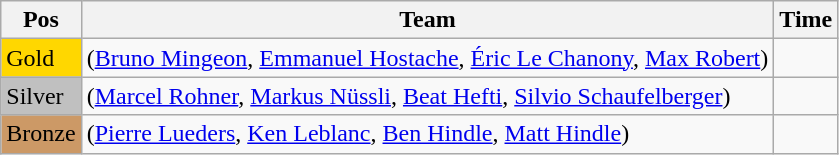<table class="wikitable">
<tr>
<th>Pos</th>
<th>Team</th>
<th>Time</th>
</tr>
<tr>
<td style="background:gold">Gold</td>
<td> (<a href='#'>Bruno Mingeon</a>, <a href='#'>Emmanuel Hostache</a>, <a href='#'>Éric Le Chanony</a>, <a href='#'>Max Robert</a>)</td>
<td></td>
</tr>
<tr>
<td style="background:silver">Silver</td>
<td> (<a href='#'>Marcel Rohner</a>, <a href='#'>Markus Nüssli</a>, <a href='#'>Beat Hefti</a>, <a href='#'>Silvio Schaufelberger</a>)</td>
<td></td>
</tr>
<tr>
<td style="background:#cc9966">Bronze</td>
<td> (<a href='#'>Pierre Lueders</a>, <a href='#'>Ken Leblanc</a>, <a href='#'>Ben Hindle</a>, <a href='#'>Matt Hindle</a>)</td>
<td></td>
</tr>
</table>
